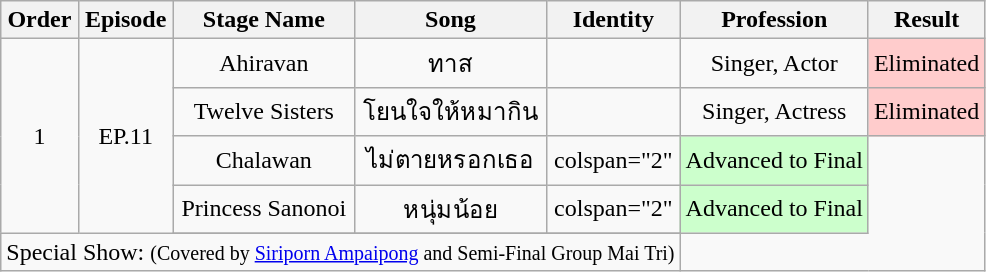<table class="wikitable" style="text-align:center">
<tr>
<th>Order</th>
<th>Episode</th>
<th>Stage Name</th>
<th>Song</th>
<th>Identity</th>
<th>Profession</th>
<th>Result</th>
</tr>
<tr>
<td rowspan="5">1</td>
<td rowspan="5">EP.11</td>
<td>Ahiravan</td>
<td>ทาส</td>
<td></td>
<td>Singer, Actor</td>
<td style="text-align:center; background:#ffcccc;">Eliminated</td>
</tr>
<tr>
<td>Twelve Sisters</td>
<td>โยนใจให้หมากิน</td>
<td></td>
<td>Singer, Actress</td>
<td style="text-align:center; background:#ffcccc;">Eliminated</td>
</tr>
<tr>
<td>Chalawan</td>
<td>ไม่ตายหรอกเธอ</td>
<td>colspan="2"  </td>
<td style="text-align:center; background:#ccffcc;">Advanced to Final</td>
</tr>
<tr>
<td>Princess Sanonoi</td>
<td>หนุ่มน้อย</td>
<td>colspan="2"  </td>
<td style="text-align:center; background:#ccffcc;">Advanced to Final</td>
</tr>
<tr>
</tr>
<tr>
<td colspan="5">Special Show:  <small>(Covered by <a href='#'>Siriporn Ampaipong</a> and Semi-Final Group Mai Tri)</small></td>
</tr>
</table>
